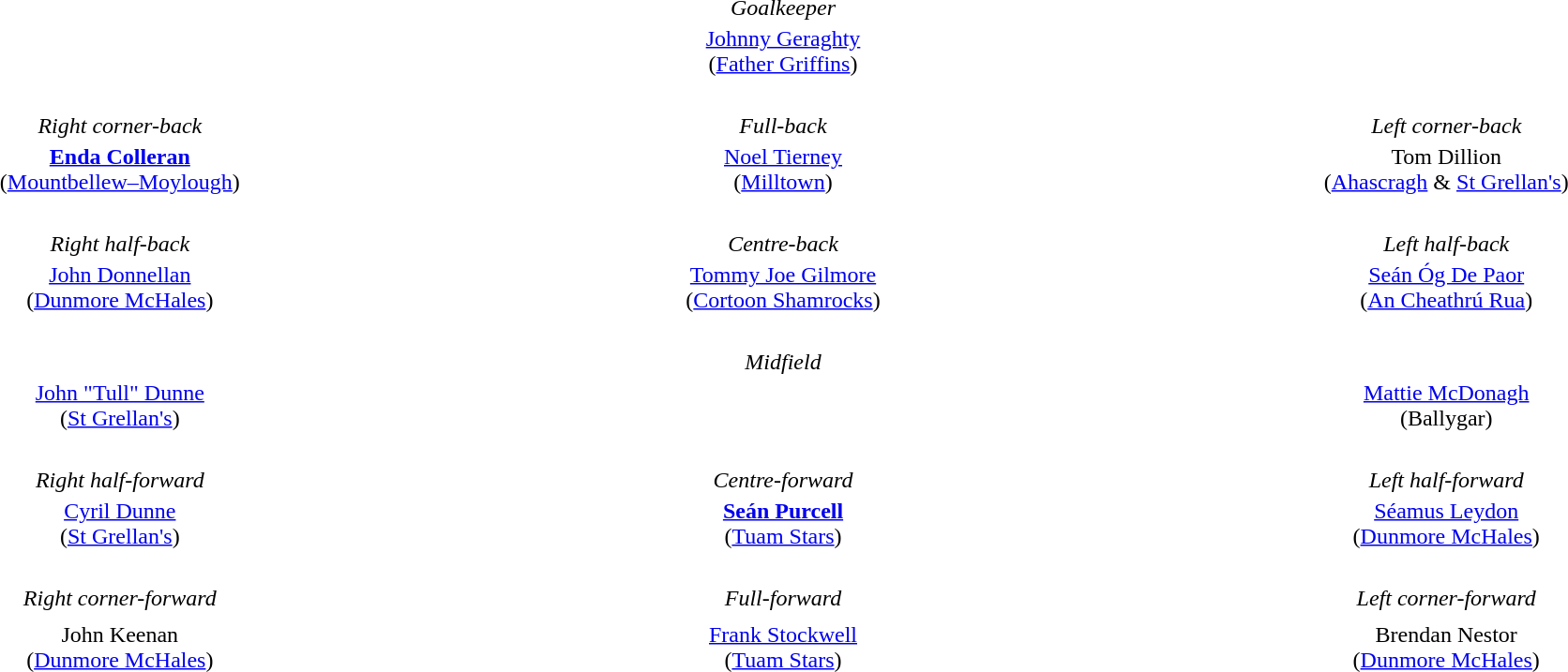<table border="0" width="100%">
<tr>
<td><br></td>
</tr>
<tr>
<td width="25%"></td>
<td width="50%" align="center"><em>Goalkeeper</em></td>
<td width="25%"></td>
</tr>
<tr>
<td width="25%"></td>
<td width="25%" align="center"><a href='#'>Johnny Geraghty</a><br>(<a href='#'>Father Griffins</a>)</td>
<td width="25%"></td>
</tr>
<tr>
<td><br></td>
</tr>
<tr>
<td width="25%" align="center"><em>Right corner-back</em></td>
<td width="50%" align="center"><em>Full-back</em></td>
<td width="25%" align="center"><em>Left corner-back</em></td>
<td></td>
</tr>
<tr>
<td width="25%" align="center"><strong><a href='#'>Enda Colleran</a></strong><br>(<a href='#'>Mountbellew–Moylough</a>)</td>
<td width="25%" align="center"><a href='#'>Noel Tierney</a><br>(<a href='#'>Milltown</a>)</td>
<td width="25%" align="center">Tom Dillion<br>(<a href='#'>Ahascragh</a> & <a href='#'>St Grellan's</a>)</td>
</tr>
<tr>
<td><br></td>
</tr>
<tr>
<td width="25%" align="center"><em>Right half-back</em></td>
<td width="50%" align="center"><em>Centre-back</em></td>
<td width="25%" align="center"><em>Left half-back</em></td>
</tr>
<tr>
<td width="25%" align="center"><a href='#'>John Donnellan</a><br>(<a href='#'>Dunmore McHales</a>)</td>
<td width="25%" align="center"><a href='#'>Tommy Joe Gilmore</a><br>(<a href='#'>Cortoon Shamrocks</a>)</td>
<td width="25%" align="center"><a href='#'>Seán Óg De Paor</a><br>(<a href='#'>An Cheathrú Rua</a>)</td>
</tr>
<tr>
<td><br></td>
</tr>
<tr>
<td width="25%"></td>
<td width="50%" align="center"><em>Midfield</em></td>
<td width="25%"></td>
</tr>
<tr>
<td width="25%" align="center"><a href='#'>John "Tull" Dunne</a><br>(<a href='#'>St Grellan's</a>)</td>
<td width="50%" align="center"></td>
<td width="25%" align="center"><a href='#'>Mattie McDonagh</a><br>(Ballygar)</td>
</tr>
<tr>
<td><br></td>
</tr>
<tr>
<td width="25%" align="center"><em>Right half-forward</em></td>
<td width="50%" align="center"><em>Centre-forward</em></td>
<td width="25%" align="center"><em>Left half-forward</em></td>
</tr>
<tr>
<td width="25%" align="center"><a href='#'>Cyril Dunne</a><br>(<a href='#'>St Grellan's</a>)</td>
<td width="25%" align="center"><strong><a href='#'>Seán Purcell</a></strong><br>(<a href='#'>Tuam Stars</a>)</td>
<td width="25%" align="center"><a href='#'>Séamus Leydon</a><br>(<a href='#'>Dunmore McHales</a>)</td>
</tr>
<tr>
<td><br></td>
</tr>
<tr>
<td width="25%" align="center"><em>Right corner-forward</em></td>
<td width="50%" align="center"><em>Full-forward</em></td>
<td width="25%" align="center"><em>Left corner-forward</em></td>
</tr>
<tr>
<td></td>
</tr>
<tr>
<td width="25%" align="center">John Keenan <br>(<a href='#'>Dunmore McHales</a>)</td>
<td width="25%" align="center"><a href='#'>Frank Stockwell</a><br>(<a href='#'>Tuam Stars</a>)</td>
<td width="25%" align="center">Brendan Nestor<br>(<a href='#'>Dunmore McHales</a>)</td>
</tr>
<tr>
</tr>
</table>
